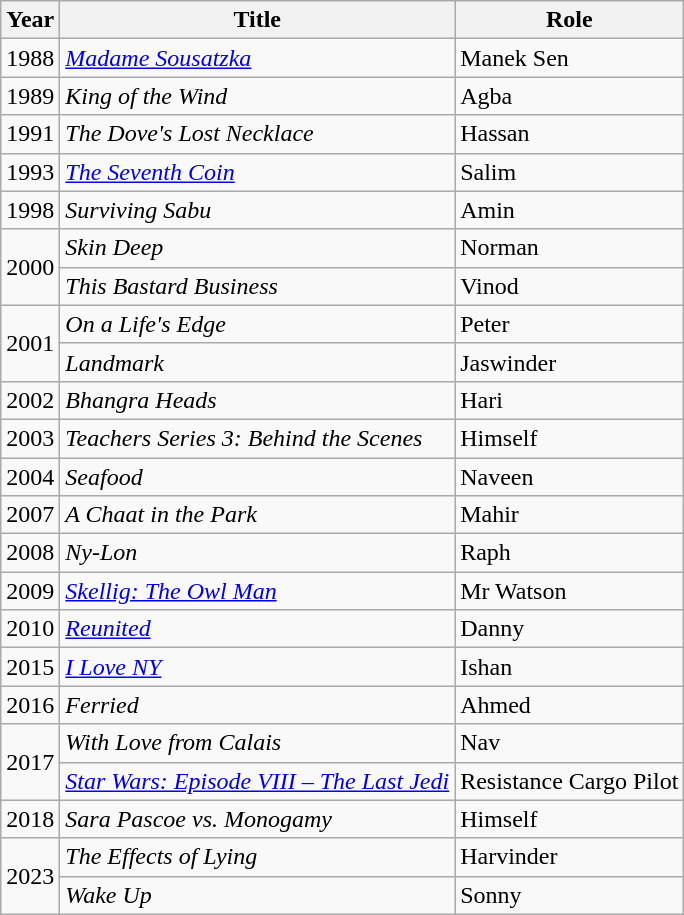<table class="wikitable plainrowheaders sortable">
<tr>
<th scope="col">Year</th>
<th scope="col">Title</th>
<th scope="col">Role</th>
</tr>
<tr>
<td>1988</td>
<td><em><a href='#'>Madame Sousatzka</a></em></td>
<td>Manek Sen</td>
</tr>
<tr>
<td>1989</td>
<td><em>King of the Wind</em></td>
<td>Agba</td>
</tr>
<tr>
<td>1991</td>
<td><em>The Dove's Lost Necklace</em></td>
<td>Hassan</td>
</tr>
<tr>
<td>1993</td>
<td><em><a href='#'>The Seventh Coin</a></em></td>
<td>Salim</td>
</tr>
<tr>
<td>1998</td>
<td><em>Surviving Sabu</em></td>
<td>Amin</td>
</tr>
<tr>
<td rowspan="2">2000</td>
<td><em>Skin Deep</em></td>
<td>Norman</td>
</tr>
<tr>
<td><em>This Bastard Business</em></td>
<td>Vinod</td>
</tr>
<tr>
<td rowspan="2">2001</td>
<td><em>On a Life's Edge</em></td>
<td>Peter</td>
</tr>
<tr>
<td><em>Landmark</em></td>
<td>Jaswinder</td>
</tr>
<tr>
<td>2002</td>
<td><em>Bhangra Heads</em></td>
<td>Hari</td>
</tr>
<tr>
<td>2003</td>
<td><em>Teachers Series 3: Behind the Scenes</em></td>
<td>Himself</td>
</tr>
<tr>
<td>2004</td>
<td><em>Seafood</em></td>
<td>Naveen</td>
</tr>
<tr>
<td>2007</td>
<td><em>A Chaat in the Park</em></td>
<td>Mahir</td>
</tr>
<tr>
<td>2008</td>
<td><em>Ny-Lon</em></td>
<td>Raph</td>
</tr>
<tr>
<td>2009</td>
<td><em><a href='#'>Skellig: The Owl Man</a></em></td>
<td>Mr Watson</td>
</tr>
<tr>
<td>2010</td>
<td><a href='#'><em>Reunited</em></a></td>
<td>Danny</td>
</tr>
<tr>
<td>2015</td>
<td><a href='#'><em>I Love NY</em></a></td>
<td>Ishan</td>
</tr>
<tr>
<td>2016</td>
<td><em>Ferried</em></td>
<td>Ahmed</td>
</tr>
<tr>
<td rowspan="2">2017</td>
<td><em>With Love from Calais</em></td>
<td>Nav</td>
</tr>
<tr>
<td><em><a href='#'>Star Wars: Episode VIII – The Last Jedi</a></em></td>
<td>Resistance Cargo Pilot</td>
</tr>
<tr>
<td>2018</td>
<td><em>Sara Pascoe vs. Monogamy</em></td>
<td>Himself</td>
</tr>
<tr>
<td rowspan="2">2023</td>
<td><em>The Effects of Lying</em></td>
<td>Harvinder</td>
</tr>
<tr>
<td><em>Wake Up</em></td>
<td>Sonny</td>
</tr>
</table>
